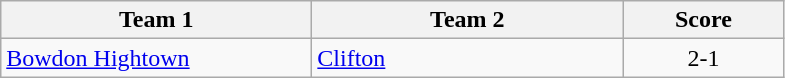<table class="wikitable" style="font-size: 100%">
<tr>
<th width=200>Team 1</th>
<th width=200>Team 2</th>
<th width=100>Score</th>
</tr>
<tr>
<td><a href='#'>Bowdon Hightown</a></td>
<td><a href='#'>Clifton</a></td>
<td align=center>2-1</td>
</tr>
</table>
